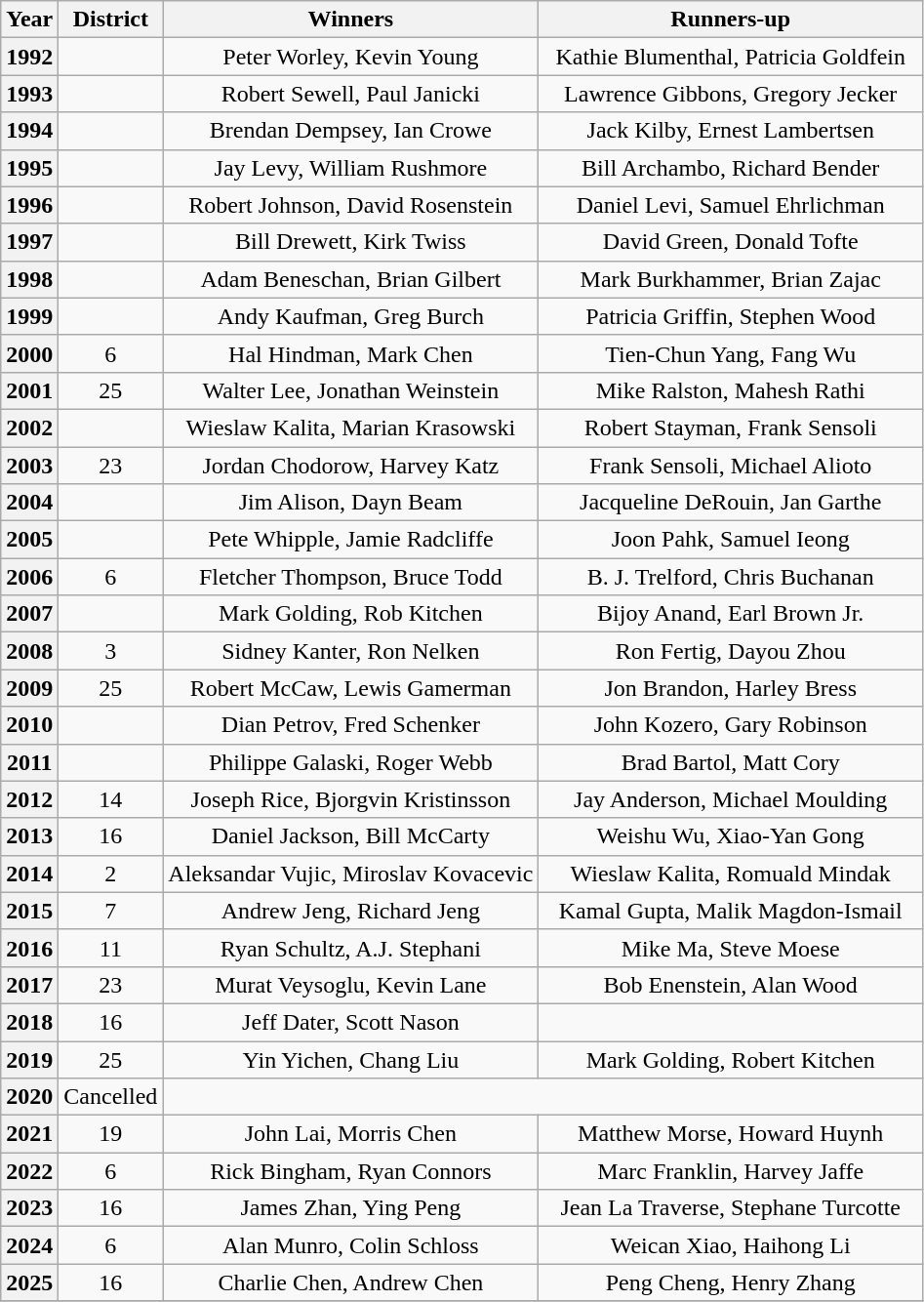<table class="wikitable" style="text-align:center">
<tr>
<th>Year</th>
<th>District</th>
<th>Winners</th>
<th>Runners-up</th>
</tr>
<tr>
<th>1992</th>
<td></td>
<td>Peter Worley, Kevin Young</td>
<td>  Kathie Blumenthal, Patricia Goldfein  </td>
</tr>
<tr>
<th>1993</th>
<td></td>
<td>Robert Sewell, Paul Janicki</td>
<td>Lawrence Gibbons, Gregory Jecker</td>
</tr>
<tr>
<th>1994</th>
<td></td>
<td>Brendan Dempsey, Ian Crowe</td>
<td>Jack Kilby, Ernest Lambertsen</td>
</tr>
<tr>
<th>1995</th>
<td></td>
<td>Jay Levy, William Rushmore</td>
<td>Bill Archambo, Richard Bender</td>
</tr>
<tr>
<th>1996</th>
<td></td>
<td>Robert Johnson, David Rosenstein</td>
<td>Daniel Levi, Samuel Ehrlichman</td>
</tr>
<tr>
<th>1997</th>
<td></td>
<td>Bill Drewett, Kirk Twiss</td>
<td>David Green, Donald Tofte</td>
</tr>
<tr>
<th>1998</th>
<td></td>
<td>Adam Beneschan, Brian Gilbert</td>
<td>Mark Burkhammer, Brian Zajac</td>
</tr>
<tr>
<th>1999</th>
<td></td>
<td>Andy Kaufman, Greg Burch</td>
<td>Patricia Griffin, Stephen Wood</td>
</tr>
<tr>
<th>2000</th>
<td>6</td>
<td>Hal Hindman, Mark Chen</td>
<td>Tien-Chun Yang, Fang Wu</td>
</tr>
<tr>
<th>2001</th>
<td>25</td>
<td>Walter Lee, Jonathan Weinstein</td>
<td>Mike Ralston, Mahesh Rathi</td>
</tr>
<tr>
<th>2002</th>
<td></td>
<td>Wieslaw Kalita, Marian Krasowski</td>
<td>Robert Stayman, Frank Sensoli</td>
</tr>
<tr>
<th>2003</th>
<td>23</td>
<td>Jordan Chodorow, Harvey Katz</td>
<td>Frank Sensoli, Michael Alioto</td>
</tr>
<tr>
<th>2004</th>
<td></td>
<td>Jim Alison, Dayn Beam</td>
<td>Jacqueline DeRouin, Jan Garthe</td>
</tr>
<tr>
<th>2005</th>
<td></td>
<td>Pete Whipple, Jamie Radcliffe</td>
<td>Joon Pahk, Samuel Ieong</td>
</tr>
<tr>
<th>2006</th>
<td>6</td>
<td>Fletcher Thompson, Bruce Todd</td>
<td>B. J. Trelford, Chris Buchanan</td>
</tr>
<tr>
<th>2007</th>
<td></td>
<td>Mark Golding, Rob Kitchen</td>
<td>Bijoy Anand, Earl Brown Jr.</td>
</tr>
<tr>
<th>2008</th>
<td>3</td>
<td>Sidney Kanter, Ron Nelken</td>
<td>Ron Fertig, Dayou Zhou</td>
</tr>
<tr>
<th>2009</th>
<td>25</td>
<td>Robert McCaw, Lewis Gamerman</td>
<td>Jon Brandon, Harley Bress</td>
</tr>
<tr>
<th>2010</th>
<td></td>
<td>Dian Petrov, Fred Schenker</td>
<td>John Kozero, Gary Robinson</td>
</tr>
<tr>
<th>2011</th>
<td></td>
<td>Philippe Galaski, Roger Webb</td>
<td>Brad Bartol, Matt Cory</td>
</tr>
<tr>
<th>2012</th>
<td>14</td>
<td>Joseph Rice, Bjorgvin Kristinsson</td>
<td>Jay Anderson, Michael Moulding</td>
</tr>
<tr>
<th>2013</th>
<td>16</td>
<td>Daniel Jackson, Bill McCarty</td>
<td>Weishu Wu, Xiao-Yan Gong</td>
</tr>
<tr>
<th>2014</th>
<td>2</td>
<td>Aleksandar Vujic, Miroslav Kovacevic</td>
<td>Wieslaw Kalita, Romuald Mindak</td>
</tr>
<tr>
<th>2015</th>
<td>7</td>
<td>Andrew Jeng, Richard Jeng</td>
<td>Kamal Gupta, Malik Magdon-Ismail</td>
</tr>
<tr>
<th>2016</th>
<td>11</td>
<td>Ryan Schultz, A.J. Stephani</td>
<td>Mike Ma, Steve Moese</td>
</tr>
<tr>
<th>2017</th>
<td>23</td>
<td>Murat Veysoglu, Kevin Lane</td>
<td>Bob Enenstein, Alan Wood</td>
</tr>
<tr>
<th>2018</th>
<td>16</td>
<td>Jeff Dater, Scott Nason</td>
<td></td>
</tr>
<tr>
<th>2019</th>
<td>25</td>
<td>Yin Yichen, Chang Liu</td>
<td>Mark Golding, Robert Kitchen</td>
</tr>
<tr>
<th>2020</th>
<td>Cancelled</td>
</tr>
<tr>
<th>2021</th>
<td>19</td>
<td>John Lai, Morris Chen</td>
<td>Matthew Morse, Howard Huynh</td>
</tr>
<tr>
<th>2022</th>
<td>6</td>
<td>Rick Bingham, Ryan Connors</td>
<td>Marc Franklin, Harvey Jaffe</td>
</tr>
<tr>
<th>2023</th>
<td>16</td>
<td>James Zhan, Ying Peng</td>
<td>Jean La Traverse, Stephane Turcotte</td>
</tr>
<tr>
<th>2024</th>
<td>6</td>
<td>Alan Munro, Colin Schloss</td>
<td>Weican Xiao, Haihong Li</td>
</tr>
<tr>
<th>2025</th>
<td>16</td>
<td>Charlie Chen, Andrew Chen</td>
<td>Peng Cheng, Henry Zhang</td>
</tr>
<tr>
</tr>
</table>
